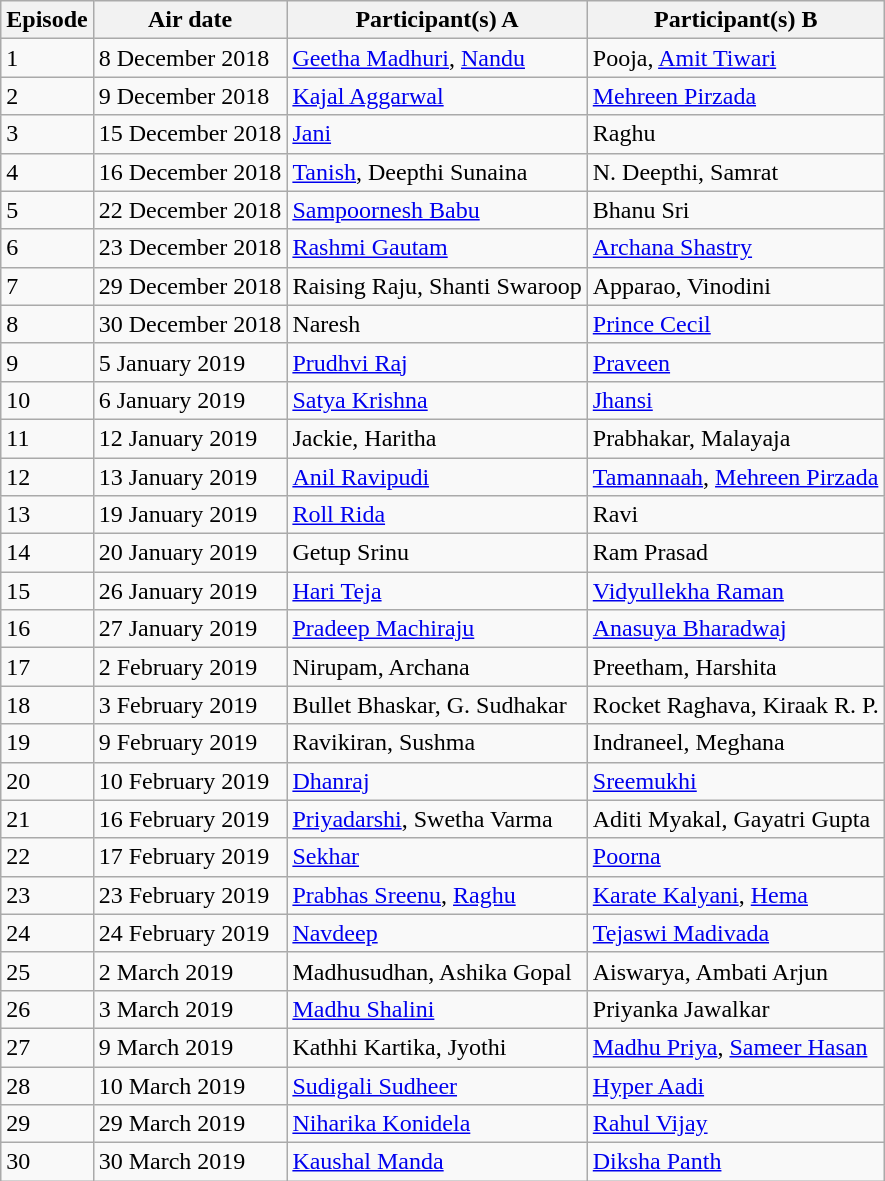<table class="wikitable sortable">
<tr>
<th>Episode</th>
<th>Air date</th>
<th>Participant(s) A</th>
<th>Participant(s) B</th>
</tr>
<tr>
<td>1</td>
<td>8 December 2018</td>
<td><a href='#'>Geetha Madhuri</a>, <a href='#'>Nandu</a></td>
<td>Pooja, <a href='#'>Amit Tiwari</a></td>
</tr>
<tr>
<td>2</td>
<td>9 December 2018</td>
<td><a href='#'>Kajal Aggarwal</a></td>
<td><a href='#'>Mehreen Pirzada</a></td>
</tr>
<tr>
<td>3</td>
<td>15 December 2018</td>
<td><a href='#'>Jani</a></td>
<td>Raghu</td>
</tr>
<tr>
<td>4</td>
<td>16 December 2018</td>
<td><a href='#'>Tanish</a>, Deepthi Sunaina</td>
<td>N. Deepthi, Samrat</td>
</tr>
<tr>
<td>5</td>
<td>22 December 2018</td>
<td><a href='#'>Sampoornesh Babu</a></td>
<td>Bhanu Sri</td>
</tr>
<tr>
<td>6</td>
<td>23 December 2018</td>
<td><a href='#'>Rashmi Gautam</a></td>
<td><a href='#'>Archana Shastry</a></td>
</tr>
<tr>
<td>7</td>
<td>29 December 2018</td>
<td>Raising Raju, Shanti Swaroop</td>
<td>Apparao, Vinodini</td>
</tr>
<tr>
<td>8</td>
<td>30 December 2018</td>
<td>Naresh</td>
<td><a href='#'>Prince Cecil</a></td>
</tr>
<tr>
<td>9</td>
<td>5 January 2019</td>
<td><a href='#'>Prudhvi Raj</a></td>
<td><a href='#'>Praveen</a></td>
</tr>
<tr>
<td>10</td>
<td>6 January 2019</td>
<td><a href='#'>Satya Krishna</a></td>
<td><a href='#'>Jhansi</a></td>
</tr>
<tr>
<td>11</td>
<td>12 January 2019</td>
<td>Jackie, Haritha</td>
<td>Prabhakar, Malayaja</td>
</tr>
<tr>
<td>12</td>
<td>13 January 2019</td>
<td><a href='#'>Anil Ravipudi</a></td>
<td><a href='#'>Tamannaah</a>, <a href='#'>Mehreen Pirzada</a></td>
</tr>
<tr>
<td>13</td>
<td>19 January 2019</td>
<td><a href='#'>Roll Rida</a></td>
<td>Ravi</td>
</tr>
<tr>
<td>14</td>
<td>20 January 2019</td>
<td>Getup Srinu</td>
<td>Ram Prasad</td>
</tr>
<tr>
<td>15</td>
<td>26 January 2019</td>
<td><a href='#'>Hari Teja</a></td>
<td><a href='#'>Vidyullekha Raman</a></td>
</tr>
<tr>
<td>16</td>
<td>27 January 2019</td>
<td><a href='#'>Pradeep Machiraju</a></td>
<td><a href='#'>Anasuya Bharadwaj</a></td>
</tr>
<tr>
<td>17</td>
<td>2 February 2019</td>
<td>Nirupam, Archana</td>
<td>Preetham, Harshita</td>
</tr>
<tr>
<td>18</td>
<td>3 February 2019</td>
<td>Bullet Bhaskar, G. Sudhakar</td>
<td>Rocket Raghava, Kiraak R. P.</td>
</tr>
<tr>
<td>19</td>
<td>9 February 2019</td>
<td>Ravikiran, Sushma</td>
<td>Indraneel, Meghana</td>
</tr>
<tr>
<td>20</td>
<td>10 February 2019</td>
<td><a href='#'>Dhanraj</a></td>
<td><a href='#'>Sreemukhi</a></td>
</tr>
<tr>
<td>21</td>
<td>16 February 2019</td>
<td><a href='#'>Priyadarshi</a>, Swetha Varma</td>
<td>Aditi Myakal, Gayatri Gupta</td>
</tr>
<tr>
<td>22</td>
<td>17 February 2019</td>
<td><a href='#'>Sekhar</a></td>
<td><a href='#'>Poorna</a></td>
</tr>
<tr>
<td>23</td>
<td>23 February 2019</td>
<td><a href='#'>Prabhas Sreenu</a>, <a href='#'>Raghu</a></td>
<td><a href='#'>Karate Kalyani</a>, <a href='#'>Hema</a></td>
</tr>
<tr>
<td>24</td>
<td>24 February 2019</td>
<td><a href='#'>Navdeep</a></td>
<td><a href='#'>Tejaswi Madivada</a></td>
</tr>
<tr>
<td>25</td>
<td>2 March 2019</td>
<td>Madhusudhan, Ashika Gopal</td>
<td>Aiswarya, Ambati Arjun</td>
</tr>
<tr>
<td>26</td>
<td>3 March 2019</td>
<td><a href='#'>Madhu Shalini</a></td>
<td>Priyanka Jawalkar</td>
</tr>
<tr>
<td>27</td>
<td>9 March 2019</td>
<td>Kathhi Kartika,  Jyothi</td>
<td><a href='#'>Madhu Priya</a>, <a href='#'>Sameer Hasan</a></td>
</tr>
<tr>
<td>28</td>
<td>10 March 2019</td>
<td><a href='#'>Sudigali Sudheer</a></td>
<td><a href='#'>Hyper Aadi</a></td>
</tr>
<tr>
<td>29</td>
<td>29 March 2019</td>
<td><a href='#'>Niharika Konidela</a></td>
<td><a href='#'>Rahul Vijay</a></td>
</tr>
<tr>
<td>30</td>
<td>30 March 2019</td>
<td><a href='#'>Kaushal Manda</a></td>
<td><a href='#'>Diksha Panth</a></td>
</tr>
</table>
